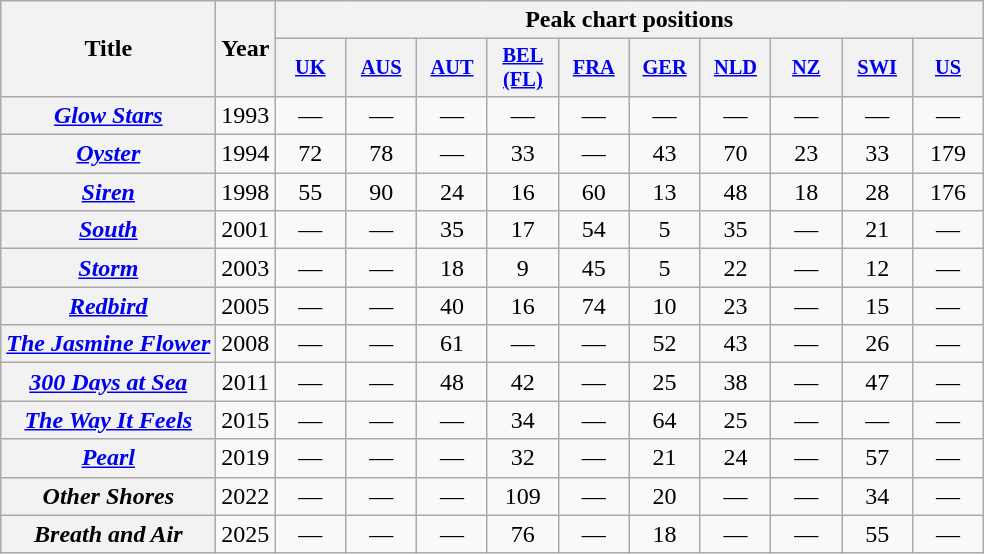<table class="wikitable plainrowheaders" style="text-align:center;">
<tr>
<th rowspan="2">Title</th>
<th rowspan="2">Year</th>
<th colspan="10">Peak chart positions</th>
</tr>
<tr>
<th scope="col" style="width:3em; font-size:85%"><a href='#'>UK</a><br></th>
<th scope="col" style="width:3em; font-size:85%"><a href='#'>AUS</a><br></th>
<th scope="col" style="width:3em; font-size:85%"><a href='#'>AUT</a><br></th>
<th scope="col" style="width:3em; font-size:85%"><a href='#'>BEL<br>(FL)</a><br></th>
<th scope="col" style="width:3em; font-size:85%"><a href='#'>FRA</a><br></th>
<th scope="col" style="width:3em; font-size:85%"><a href='#'>GER</a><br></th>
<th scope="col" style="width:3em; font-size:85%"><a href='#'>NLD</a><br></th>
<th scope="col" style="width:3em; font-size:85%"><a href='#'>NZ</a><br></th>
<th scope="col" style="width:3em; font-size:85%"><a href='#'>SWI</a><br></th>
<th scope="col" style="width:3em; font-size:85%"><a href='#'>US</a><br></th>
</tr>
<tr>
<th scope="row"><em><a href='#'>Glow Stars</a></em></th>
<td>1993</td>
<td>—</td>
<td>—</td>
<td>—</td>
<td>—</td>
<td>—</td>
<td>—</td>
<td>—</td>
<td>—</td>
<td>—</td>
<td>—</td>
</tr>
<tr>
<th scope="row"><em><a href='#'>Oyster</a></em></th>
<td>1994</td>
<td>72</td>
<td>78</td>
<td>—</td>
<td>33</td>
<td>—</td>
<td>43</td>
<td>70</td>
<td>23</td>
<td>33</td>
<td>179</td>
</tr>
<tr>
<th scope="row"><em><a href='#'>Siren</a></em></th>
<td>1998</td>
<td>55</td>
<td>90</td>
<td>24</td>
<td>16</td>
<td>60</td>
<td>13</td>
<td>48</td>
<td>18</td>
<td>28</td>
<td>176</td>
</tr>
<tr>
<th scope="row"><em><a href='#'>South</a></em></th>
<td>2001</td>
<td>—</td>
<td>—</td>
<td>35</td>
<td>17</td>
<td>54</td>
<td>5</td>
<td>35</td>
<td>—</td>
<td>21</td>
<td>—</td>
</tr>
<tr>
<th scope="row"><em><a href='#'>Storm</a></em></th>
<td>2003</td>
<td>—</td>
<td>—</td>
<td>18</td>
<td>9</td>
<td>45</td>
<td>5</td>
<td>22</td>
<td>—</td>
<td>12</td>
<td>—</td>
</tr>
<tr>
<th scope="row"><em><a href='#'>Redbird</a></em></th>
<td>2005</td>
<td>—</td>
<td>—</td>
<td>40</td>
<td>16</td>
<td>74</td>
<td>10</td>
<td>23</td>
<td>—</td>
<td>15</td>
<td>—</td>
</tr>
<tr>
<th scope="row"><em><a href='#'>The Jasmine Flower</a></em></th>
<td>2008</td>
<td>—</td>
<td>—</td>
<td>61</td>
<td>—</td>
<td>—</td>
<td>52</td>
<td>43</td>
<td>—</td>
<td>26</td>
<td>—</td>
</tr>
<tr>
<th scope="row"><em><a href='#'>300 Days at Sea</a></em></th>
<td>2011</td>
<td>—</td>
<td>—</td>
<td>48</td>
<td>42</td>
<td>—</td>
<td>25</td>
<td>38</td>
<td>—</td>
<td>47</td>
<td>—</td>
</tr>
<tr>
<th scope="row"><em><a href='#'>The Way It Feels</a></em></th>
<td>2015</td>
<td>—</td>
<td>—</td>
<td>—</td>
<td>34</td>
<td>—</td>
<td>64</td>
<td>25</td>
<td>—</td>
<td>—</td>
<td>—</td>
</tr>
<tr>
<th scope="row"><em><a href='#'>Pearl</a></em></th>
<td>2019</td>
<td>—</td>
<td>—</td>
<td>—</td>
<td>32</td>
<td>—</td>
<td>21</td>
<td>24</td>
<td>—</td>
<td>57</td>
<td>—</td>
</tr>
<tr>
<th scope="row"><em>Other Shores</em></th>
<td>2022</td>
<td>—</td>
<td>—</td>
<td>—</td>
<td>109</td>
<td>—</td>
<td>20</td>
<td>—</td>
<td>—</td>
<td>34</td>
<td>—</td>
</tr>
<tr>
<th scope="row"><em>Breath and Air</em></th>
<td>2025</td>
<td>—</td>
<td>—</td>
<td>—</td>
<td>76</td>
<td>—</td>
<td>18</td>
<td>—</td>
<td>—</td>
<td>55</td>
<td>—</td>
</tr>
</table>
